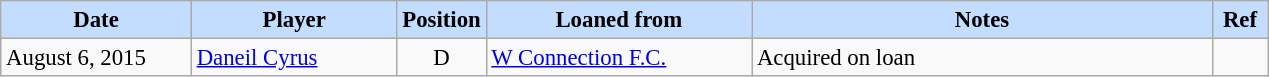<table class="wikitable" style="text-align:left; font-size:95%;">
<tr>
<th style="background:#c2ddff; width:120px;">Date</th>
<th style="background:#c2ddff; width:130px;">Player</th>
<th style="background:#c2ddff; width:50px;">Position</th>
<th style="background:#c2ddff; width:170px;">Loaned from</th>
<th style="background:#c2ddff; width:300px;">Notes</th>
<th style="background:#c2ddff; width:30px;">Ref</th>
</tr>
<tr>
<td>August 6, 2015</td>
<td> <a href='#'>Daneil Cyrus</a></td>
<td align=center>D</td>
<td> <a href='#'>W Connection F.C.</a></td>
<td>Acquired on loan</td>
<td></td>
</tr>
</table>
